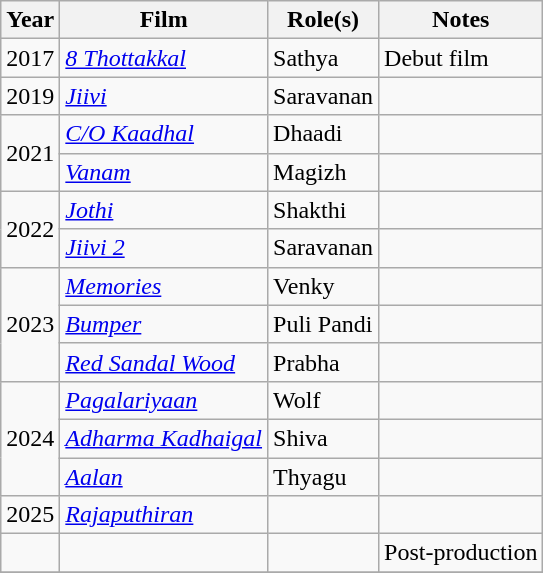<table class="wikitable sortable">
<tr>
<th>Year</th>
<th>Film</th>
<th>Role(s)</th>
<th>Notes</th>
</tr>
<tr>
<td>2017</td>
<td><em><a href='#'>8 Thottakkal</a></em></td>
<td>Sathya</td>
<td>Debut film</td>
</tr>
<tr>
<td>2019</td>
<td><em><a href='#'>Jiivi</a></em></td>
<td>Saravanan</td>
<td></td>
</tr>
<tr>
<td rowspan="2">2021</td>
<td><em><a href='#'>C/O Kaadhal</a></em></td>
<td>Dhaadi</td>
<td></td>
</tr>
<tr>
<td><em><a href='#'>Vanam</a></em></td>
<td>Magizh</td>
<td></td>
</tr>
<tr>
<td rowspan="2">2022</td>
<td><em><a href='#'>Jothi</a></em></td>
<td>Shakthi</td>
<td></td>
</tr>
<tr>
<td><em><a href='#'>Jiivi 2</a></em></td>
<td>Saravanan</td>
<td></td>
</tr>
<tr>
<td rowspan="3">2023</td>
<td><em><a href='#'>Memories</a></em></td>
<td>Venky</td>
<td></td>
</tr>
<tr>
<td><em><a href='#'>Bumper</a></em></td>
<td>Puli Pandi</td>
<td></td>
</tr>
<tr>
<td><em><a href='#'>Red Sandal Wood</a></em></td>
<td>Prabha</td>
<td></td>
</tr>
<tr>
<td rowspan="3">2024</td>
<td><em><a href='#'>Pagalariyaan</a></em></td>
<td>Wolf</td>
<td></td>
</tr>
<tr>
<td><em><a href='#'>Adharma Kadhaigal</a></em></td>
<td>Shiva</td>
<td></td>
</tr>
<tr>
<td><em><a href='#'>Aalan</a></em></td>
<td>Thyagu</td>
<td></td>
</tr>
<tr>
<td>2025</td>
<td><em><a href='#'>Rajaputhiran</a></em></td>
<td></td>
<td></td>
</tr>
<tr>
<td></td>
<td></td>
<td></td>
<td>Post-production</td>
</tr>
<tr>
</tr>
</table>
